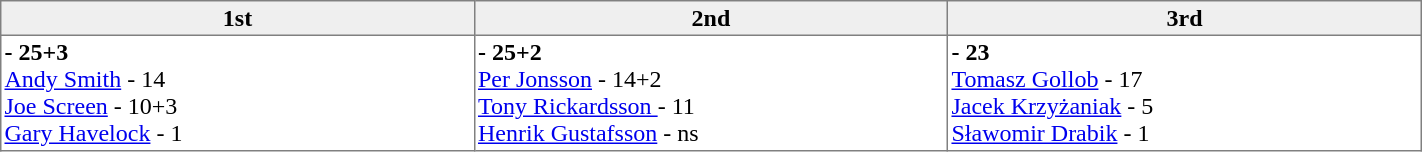<table border="1" cellpadding="2" cellspacing="0"  style="width:75%; border-collapse:collapse;">
<tr style="text-align:left; background:#efefef;">
<th width=15% align=center >1st</th>
<th width=15% align=center >2nd</th>
<th width=15% align=center >3rd</th>
</tr>
<tr align=left>
<td valign=top align=left ><strong> - 25+3</strong><br><a href='#'>Andy Smith</a> - 14<br><a href='#'>Joe Screen</a> - 10+3<br><a href='#'>Gary Havelock</a> - 1</td>
<td valign=top align=left ><strong> - 25+2</strong><br><a href='#'>Per Jonsson</a> - 14+2<br><a href='#'>Tony Rickardsson </a> - 11<br><a href='#'>Henrik Gustafsson</a> - ns</td>
<td valign=top align=left ><strong> - 23</strong><br><a href='#'>Tomasz Gollob</a> - 17<br><a href='#'>Jacek Krzyżaniak</a> - 5<br><a href='#'>Sławomir Drabik</a> - 1</td>
</tr>
</table>
